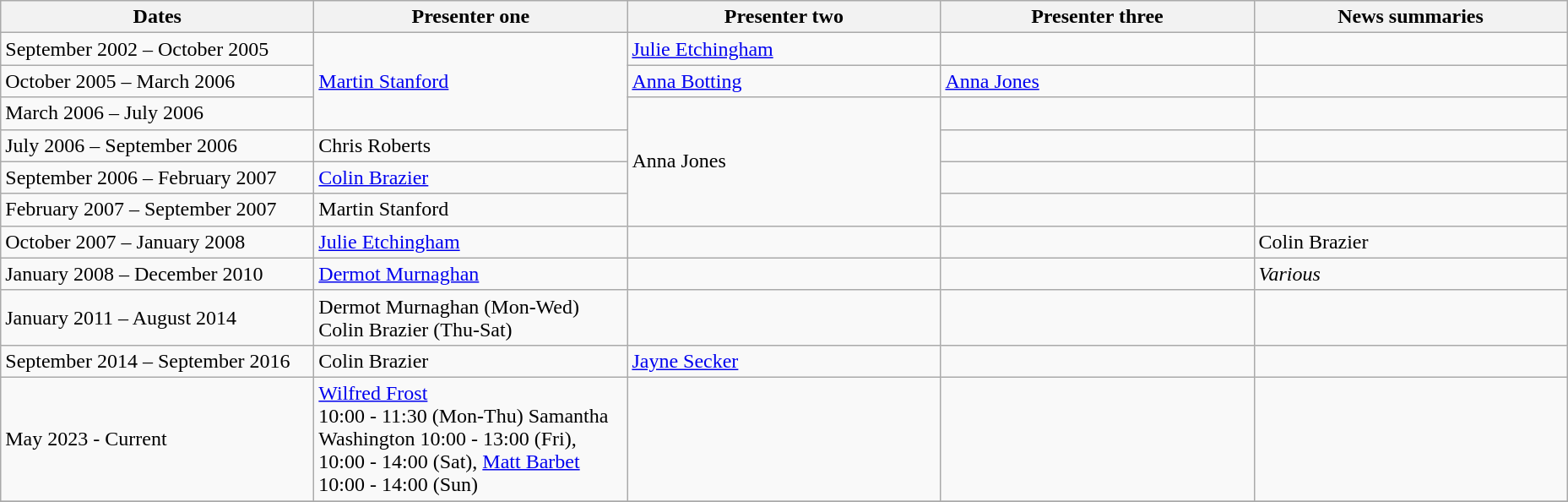<table class="wikitable">
<tr>
<th valign="middle" style="width:15em">Dates</th>
<th valign="middle" style="width:15em">Presenter one</th>
<th valign="middle" style="width:15em">Presenter two</th>
<th valign="middle" style="width:15em">Presenter three</th>
<th valign="middle" style="width:15em">News summaries</th>
</tr>
<tr>
<td>September 2002 – October 2005</td>
<td rowspan=3><a href='#'>Martin Stanford</a></td>
<td><a href='#'>Julie Etchingham</a></td>
<td></td>
<td></td>
</tr>
<tr>
<td>October 2005 – March 2006</td>
<td><a href='#'>Anna Botting</a></td>
<td><a href='#'>Anna Jones</a></td>
<td></td>
</tr>
<tr>
<td>March 2006 – July 2006</td>
<td rowspan=4>Anna Jones</td>
<td></td>
<td></td>
</tr>
<tr>
<td>July 2006 – September 2006</td>
<td>Chris Roberts</td>
<td></td>
<td></td>
</tr>
<tr>
<td>September 2006 – February 2007</td>
<td><a href='#'>Colin Brazier</a></td>
<td></td>
<td></td>
</tr>
<tr>
<td>February 2007 – September 2007</td>
<td>Martin Stanford</td>
<td></td>
<td></td>
</tr>
<tr>
<td>October 2007 – January 2008</td>
<td><a href='#'>Julie Etchingham</a></td>
<td></td>
<td></td>
<td>Colin Brazier</td>
</tr>
<tr>
<td>January 2008 – December 2010</td>
<td><a href='#'>Dermot Murnaghan</a></td>
<td></td>
<td></td>
<td><em>Various</em></td>
</tr>
<tr>
<td>January 2011 – August 2014</td>
<td>Dermot Murnaghan (Mon-Wed)<br>Colin Brazier (Thu-Sat)</td>
<td></td>
<td></td>
<td></td>
</tr>
<tr>
<td>September 2014 – September 2016</td>
<td>Colin Brazier</td>
<td><a href='#'>Jayne Secker</a></td>
<td></td>
<td></td>
</tr>
<tr>
<td>May 2023 - Current</td>
<td><a href='#'>Wilfred Frost</a> <br> 10:00 - 11:30 (Mon-Thu) Samantha Washington 10:00 - 13:00 (Fri), 10:00 - 14:00 (Sat), <a href='#'>Matt Barbet</a> 10:00 - 14:00 (Sun)</td>
<td></td>
<td></td>
<td></td>
</tr>
<tr>
</tr>
</table>
